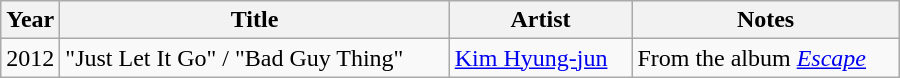<table class="wikitable" style="width:600px">
<tr>
<th width=10>Year</th>
<th>Title</th>
<th>Artist</th>
<th>Notes</th>
</tr>
<tr>
<td>2012</td>
<td>"Just Let It Go" / "Bad Guy Thing"</td>
<td><a href='#'>Kim Hyung-jun</a></td>
<td>From the album <em><a href='#'>Escape</a></em></td>
</tr>
</table>
